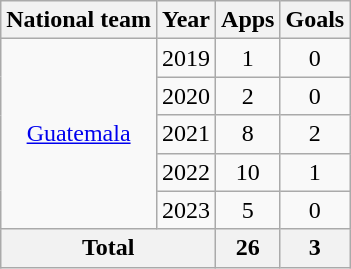<table class="wikitable" style="text-align:center">
<tr>
<th>National team</th>
<th>Year</th>
<th>Apps</th>
<th>Goals</th>
</tr>
<tr>
<td rowspan="5"><a href='#'>Guatemala</a></td>
<td>2019</td>
<td>1</td>
<td>0</td>
</tr>
<tr>
<td>2020</td>
<td>2</td>
<td>0</td>
</tr>
<tr>
<td>2021</td>
<td>8</td>
<td>2</td>
</tr>
<tr>
<td>2022</td>
<td>10</td>
<td>1</td>
</tr>
<tr>
<td>2023</td>
<td>5</td>
<td>0</td>
</tr>
<tr>
<th colspan="2">Total</th>
<th>26</th>
<th>3</th>
</tr>
</table>
